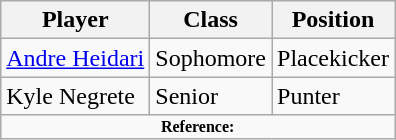<table class="wikitable" border="1">
<tr>
<th>Player</th>
<th>Class</th>
<th>Position</th>
</tr>
<tr>
<td><a href='#'>Andre Heidari</a></td>
<td>Sophomore</td>
<td>Placekicker</td>
</tr>
<tr>
<td>Kyle Negrete</td>
<td>Senior</td>
<td>Punter</td>
</tr>
<tr>
<td colspan="3" style="font-size: 8pt" align="center"><strong>Reference:</strong></td>
</tr>
</table>
